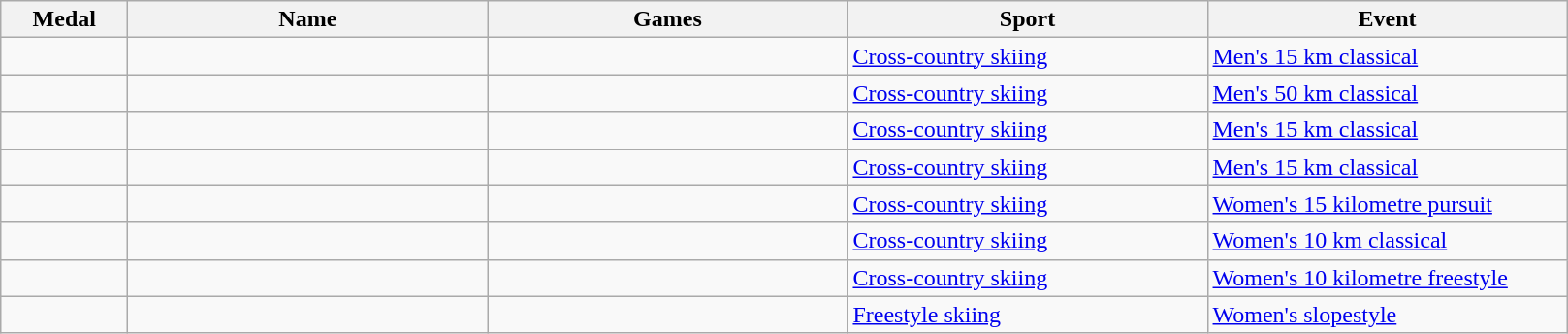<table class="wikitable sortable">
<tr>
<th style="width:5em">Medal</th>
<th style="width:15em">Name</th>
<th style="width:15em">Games</th>
<th style="width:15em">Sport</th>
<th style="width:15em">Event</th>
</tr>
<tr>
<td></td>
<td></td>
<td></td>
<td> <a href='#'>Cross-country skiing</a></td>
<td><a href='#'>Men's 15 km classical</a></td>
</tr>
<tr>
<td></td>
<td></td>
<td></td>
<td> <a href='#'>Cross-country skiing</a></td>
<td><a href='#'>Men's 50 km classical</a></td>
</tr>
<tr>
<td></td>
<td></td>
<td></td>
<td> <a href='#'>Cross-country skiing</a></td>
<td><a href='#'>Men's 15 km classical</a></td>
</tr>
<tr>
<td></td>
<td></td>
<td></td>
<td> <a href='#'>Cross-country skiing</a></td>
<td><a href='#'>Men's 15 km classical</a></td>
</tr>
<tr>
<td></td>
<td></td>
<td></td>
<td> <a href='#'>Cross-country skiing</a></td>
<td><a href='#'>Women's 15 kilometre pursuit</a></td>
</tr>
<tr>
<td></td>
<td></td>
<td></td>
<td> <a href='#'>Cross-country skiing</a></td>
<td><a href='#'>Women's 10 km classical</a></td>
</tr>
<tr>
<td></td>
<td></td>
<td></td>
<td> <a href='#'>Cross-country skiing</a></td>
<td><a href='#'>Women's 10 kilometre freestyle</a></td>
</tr>
<tr>
<td></td>
<td></td>
<td></td>
<td> <a href='#'>Freestyle skiing</a></td>
<td><a href='#'>Women's slopestyle</a></td>
</tr>
</table>
